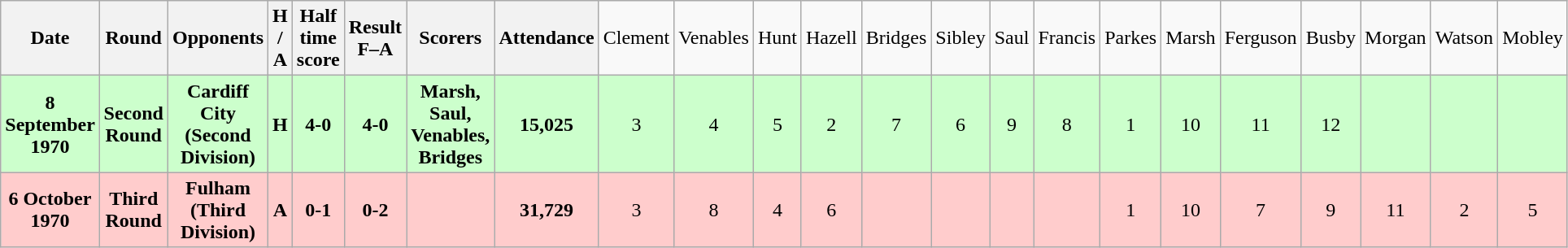<table class="wikitable" style="text-align:center">
<tr>
<th><strong>Date</strong></th>
<th><strong>Round</strong></th>
<th><strong>Opponents</strong></th>
<th><strong>H / A</strong></th>
<th><strong>Half time score</strong></th>
<th><strong>Result</strong><br><strong>F–A</strong></th>
<th><strong>Scorers</strong></th>
<th><strong>Attendance</strong></th>
<td>Clement</td>
<td>Venables</td>
<td>Hunt</td>
<td>Hazell</td>
<td>Bridges</td>
<td>Sibley</td>
<td>Saul</td>
<td>Francis</td>
<td>Parkes</td>
<td>Marsh</td>
<td>Ferguson</td>
<td>Busby</td>
<td>Morgan</td>
<td>Watson</td>
<td>Mobley</td>
</tr>
<tr bgcolor="#ccffcc">
<td><strong>8 September 1970</strong></td>
<td><strong>Second Round</strong></td>
<td><strong>Cardiff City (Second Division)</strong></td>
<td><strong>H</strong></td>
<td><strong>4-0</strong></td>
<td><strong>4-0</strong></td>
<td><strong>Marsh, Saul, Venables, Bridges</strong></td>
<td><strong>15,025</strong></td>
<td>3</td>
<td>4</td>
<td>5</td>
<td>2</td>
<td>7</td>
<td>6</td>
<td>9</td>
<td>8</td>
<td>1</td>
<td>10</td>
<td>11</td>
<td>12</td>
<td></td>
<td></td>
<td></td>
</tr>
<tr bgcolor="#ffcccc">
<td><strong>6 October 1970</strong></td>
<td><strong>Third Round</strong></td>
<td><strong>Fulham (Third Division)</strong></td>
<td><strong>A</strong></td>
<td><strong>0-1</strong></td>
<td><strong>0-2</strong></td>
<td></td>
<td><strong>31,729</strong></td>
<td>3</td>
<td>8</td>
<td>4</td>
<td>6</td>
<td></td>
<td></td>
<td></td>
<td></td>
<td>1</td>
<td>10</td>
<td>7</td>
<td>9</td>
<td>11</td>
<td>2</td>
<td>5</td>
</tr>
</table>
